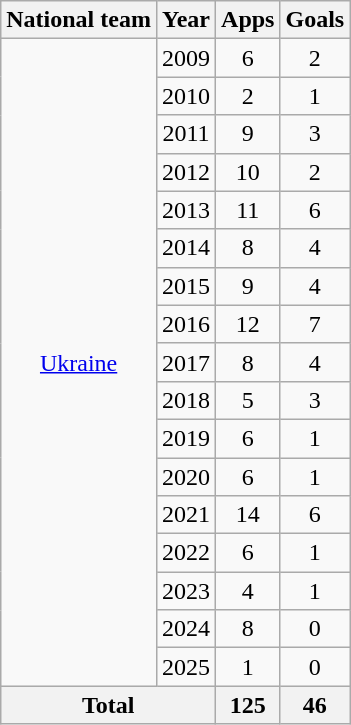<table class=wikitable style=text-align:center>
<tr>
<th>National team</th>
<th>Year</th>
<th>Apps</th>
<th>Goals</th>
</tr>
<tr>
<td rowspan=17><a href='#'>Ukraine</a></td>
<td>2009</td>
<td>6</td>
<td>2</td>
</tr>
<tr>
<td>2010</td>
<td>2</td>
<td>1</td>
</tr>
<tr>
<td>2011</td>
<td>9</td>
<td>3</td>
</tr>
<tr>
<td>2012</td>
<td>10</td>
<td>2</td>
</tr>
<tr>
<td>2013</td>
<td>11</td>
<td>6</td>
</tr>
<tr>
<td>2014</td>
<td>8</td>
<td>4</td>
</tr>
<tr>
<td>2015</td>
<td>9</td>
<td>4</td>
</tr>
<tr>
<td>2016</td>
<td>12</td>
<td>7</td>
</tr>
<tr>
<td>2017</td>
<td>8</td>
<td>4</td>
</tr>
<tr>
<td>2018</td>
<td>5</td>
<td>3</td>
</tr>
<tr>
<td>2019</td>
<td>6</td>
<td>1</td>
</tr>
<tr>
<td>2020</td>
<td>6</td>
<td>1</td>
</tr>
<tr>
<td>2021</td>
<td>14</td>
<td>6</td>
</tr>
<tr>
<td>2022</td>
<td>6</td>
<td>1</td>
</tr>
<tr>
<td>2023</td>
<td>4</td>
<td>1</td>
</tr>
<tr>
<td>2024</td>
<td>8</td>
<td>0</td>
</tr>
<tr>
<td>2025</td>
<td>1</td>
<td>0</td>
</tr>
<tr>
<th colspan=2>Total</th>
<th>125</th>
<th>46</th>
</tr>
</table>
